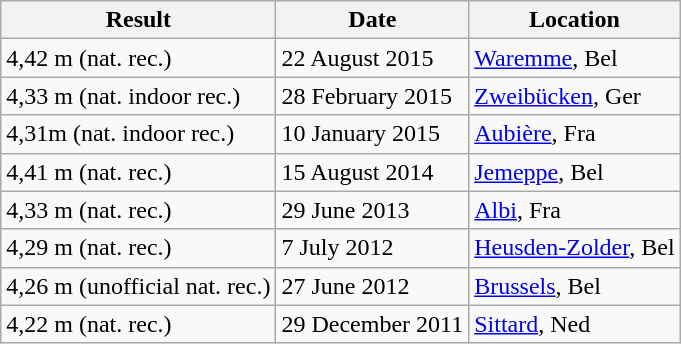<table class="wikitable">
<tr>
<th>Result</th>
<th>Date</th>
<th>Location</th>
</tr>
<tr>
<td>4,42 m (nat. rec.)</td>
<td>22 August 2015</td>
<td><a href='#'>Waremme</a>, Bel</td>
</tr>
<tr>
<td>4,33 m (nat. indoor rec.)</td>
<td>28 February 2015</td>
<td><a href='#'>Zweibücken</a>, Ger</td>
</tr>
<tr>
<td>4,31m (nat. indoor rec.)</td>
<td>10 January 2015</td>
<td><a href='#'>Aubière</a>, Fra</td>
</tr>
<tr>
<td>4,41 m (nat. rec.)</td>
<td>15 August 2014</td>
<td><a href='#'>Jemeppe</a>, Bel</td>
</tr>
<tr>
<td>4,33 m (nat. rec.)</td>
<td>29 June 2013</td>
<td><a href='#'>Albi</a>, Fra</td>
</tr>
<tr>
<td>4,29 m (nat. rec.)</td>
<td>7 July 2012</td>
<td><a href='#'>Heusden-Zolder</a>, Bel</td>
</tr>
<tr>
<td>4,26 m (unofficial nat. rec.)</td>
<td>27 June 2012</td>
<td><a href='#'>Brussels</a>, Bel</td>
</tr>
<tr>
<td>4,22 m (nat. rec.)</td>
<td>29 December 2011</td>
<td><a href='#'>Sittard</a>, Ned</td>
</tr>
</table>
